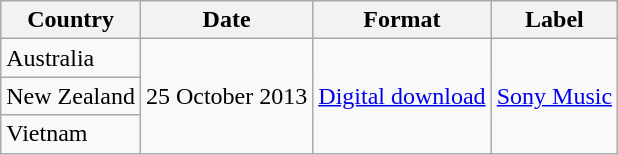<table class="wikitable plainrowheaders">
<tr>
<th scope="col">Country</th>
<th scope="col">Date</th>
<th scope="col">Format</th>
<th scope="col">Label</th>
</tr>
<tr>
<td>Australia</td>
<td rowspan="3">25 October 2013</td>
<td rowspan="3"><a href='#'>Digital download</a></td>
<td rowspan="3"><a href='#'>Sony Music</a></td>
</tr>
<tr>
<td>New Zealand</td>
</tr>
<tr>
<td>Vietnam</td>
</tr>
</table>
